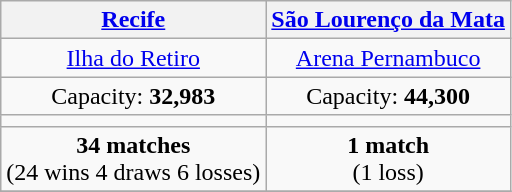<table class="wikitable" style="text-align:center">
<tr>
<th><a href='#'>Recife</a></th>
<th><a href='#'>São Lourenço da Mata</a></th>
</tr>
<tr>
<td><a href='#'>Ilha do Retiro</a></td>
<td><a href='#'>Arena Pernambuco</a></td>
</tr>
<tr>
<td>Capacity: <strong>32,983</strong></td>
<td>Capacity: <strong>44,300</strong></td>
</tr>
<tr>
<td></td>
<td></td>
</tr>
<tr>
<td><strong>34 matches</strong><br>(24 wins 4 draws 6 losses)</td>
<td><strong>1 match</strong><br>(1 loss)</td>
</tr>
<tr>
</tr>
</table>
